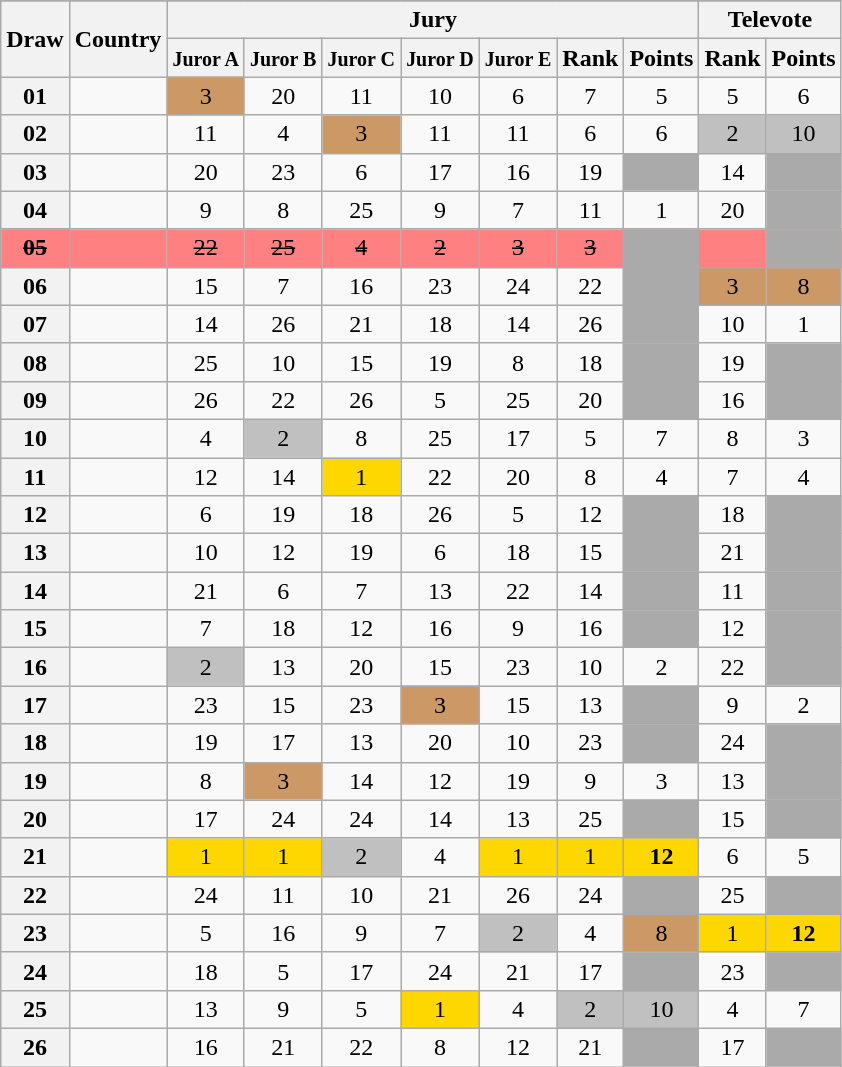<table class="sortable wikitable collapsible plainrowheaders" style="text-align:center;">
<tr>
</tr>
<tr>
<th scope="col" rowspan="2">Draw</th>
<th scope="col" rowspan="2">Country</th>
<th scope="col" colspan="7">Jury</th>
<th scope="col" colspan="2">Televote</th>
</tr>
<tr>
<th scope="col"><small>Juror A</small></th>
<th scope="col"><small>Juror B</small></th>
<th scope="col"><small>Juror C</small></th>
<th scope="col"><small>Juror D</small></th>
<th scope="col"><small>Juror E</small></th>
<th scope="col">Rank</th>
<th scope="col" class="unsortable">Points</th>
<th scope="col">Rank</th>
<th scope="col" class="unsortable">Points</th>
</tr>
<tr>
<th scope="row" style="text-align:center;">01</th>
<td style="text-align:left;"></td>
<td style="background:#CC9966;">3</td>
<td>20</td>
<td>11</td>
<td>10</td>
<td>6</td>
<td>7</td>
<td>5</td>
<td>5</td>
<td>6</td>
</tr>
<tr>
<th scope="row" style="text-align:center;">02</th>
<td style="text-align:left;"></td>
<td>11</td>
<td>4</td>
<td style="background:#CC9966;">3</td>
<td>11</td>
<td>11</td>
<td>6</td>
<td>6</td>
<td style="background:silver;">2</td>
<td style="background:silver;">10</td>
</tr>
<tr>
<th scope="row" style="text-align:center;">03</th>
<td style="text-align:left;"></td>
<td>20</td>
<td>23</td>
<td>6</td>
<td>17</td>
<td>16</td>
<td>19</td>
<td style="background:#AAAAAA;"></td>
<td>14</td>
<td style="background:#AAAAAA;"></td>
</tr>
<tr>
<th scope="row" style="text-align:center;">04</th>
<td style="text-align:left;"></td>
<td>9</td>
<td>8</td>
<td>25</td>
<td>9</td>
<td>7</td>
<td>11</td>
<td>1</td>
<td>20</td>
<td style="background:#AAAAAA;"></td>
</tr>
<tr style="background:#FE8080">
<th scope="row" style="text-align:center; background:#FE8080"><s>05</s></th>
<td style="text-align:left;"><s></s> </td>
<td><s>22</s></td>
<td><s>25</s></td>
<td><s>4</s></td>
<td><s>2</s></td>
<td><s>3</s></td>
<td><s>3</s></td>
<td style="background:#AAAAAA;"></td>
<td></td>
<td style="background:#AAAAAA;"></td>
</tr>
<tr>
<th scope="row" style="text-align:center;">06</th>
<td style="text-align:left;"></td>
<td>15</td>
<td>7</td>
<td>16</td>
<td>23</td>
<td>24</td>
<td>22</td>
<td style="background:#AAAAAA;"></td>
<td style="background:#CC9966;">3</td>
<td style="background:#CC9966;">8</td>
</tr>
<tr>
<th scope="row" style="text-align:center;">07</th>
<td style="text-align:left;"></td>
<td>14</td>
<td>26</td>
<td>21</td>
<td>18</td>
<td>14</td>
<td>26</td>
<td style="background:#AAAAAA;"></td>
<td>10</td>
<td>1</td>
</tr>
<tr>
<th scope="row" style="text-align:center;">08</th>
<td style="text-align:left;"></td>
<td>25</td>
<td>10</td>
<td>15</td>
<td>19</td>
<td>8</td>
<td>18</td>
<td style="background:#AAAAAA;"></td>
<td>19</td>
<td style="background:#AAAAAA;"></td>
</tr>
<tr>
<th scope="row" style="text-align:center;">09</th>
<td style="text-align:left;"></td>
<td>26</td>
<td>22</td>
<td>26</td>
<td>5</td>
<td>25</td>
<td>20</td>
<td style="background:#AAAAAA;"></td>
<td>16</td>
<td style="background:#AAAAAA;"></td>
</tr>
<tr>
<th scope="row" style="text-align:center;">10</th>
<td style="text-align:left;"></td>
<td>4</td>
<td style="background:silver;">2</td>
<td>8</td>
<td>25</td>
<td>17</td>
<td>5</td>
<td>7</td>
<td>8</td>
<td>3</td>
</tr>
<tr>
<th scope="row" style="text-align:center;">11</th>
<td style="text-align:left;"></td>
<td>12</td>
<td>14</td>
<td style="background:gold;">1</td>
<td>22</td>
<td>20</td>
<td>8</td>
<td>4</td>
<td>7</td>
<td>4</td>
</tr>
<tr>
<th scope="row" style="text-align:center;">12</th>
<td style="text-align:left;"></td>
<td>6</td>
<td>19</td>
<td>18</td>
<td>26</td>
<td>5</td>
<td>12</td>
<td style="background:#AAAAAA;"></td>
<td>18</td>
<td style="background:#AAAAAA;"></td>
</tr>
<tr>
<th scope="row" style="text-align:center;">13</th>
<td style="text-align:left;"></td>
<td>10</td>
<td>12</td>
<td>19</td>
<td>6</td>
<td>18</td>
<td>15</td>
<td style="background:#AAAAAA;"></td>
<td>21</td>
<td style="background:#AAAAAA;"></td>
</tr>
<tr>
<th scope="row" style="text-align:center;">14</th>
<td style="text-align:left;"></td>
<td>21</td>
<td>6</td>
<td>7</td>
<td>13</td>
<td>22</td>
<td>14</td>
<td style="background:#AAAAAA;"></td>
<td>11</td>
<td style="background:#AAAAAA;"></td>
</tr>
<tr>
<th scope="row" style="text-align:center;">15</th>
<td style="text-align:left;"></td>
<td>7</td>
<td>18</td>
<td>12</td>
<td>16</td>
<td>9</td>
<td>16</td>
<td style="background:#AAAAAA;"></td>
<td>12</td>
<td style="background:#AAAAAA;"></td>
</tr>
<tr>
<th scope="row" style="text-align:center;">16</th>
<td style="text-align:left;"></td>
<td style="background:silver;">2</td>
<td>13</td>
<td>20</td>
<td>15</td>
<td>23</td>
<td>10</td>
<td>2</td>
<td>22</td>
<td style="background:#AAAAAA;"></td>
</tr>
<tr>
<th scope="row" style="text-align:center;">17</th>
<td style="text-align:left;"></td>
<td>23</td>
<td>15</td>
<td>23</td>
<td style="background:#CC9966;">3</td>
<td>15</td>
<td>13</td>
<td style="background:#AAAAAA;"></td>
<td>9</td>
<td>2</td>
</tr>
<tr>
<th scope="row" style="text-align:center;">18</th>
<td style="text-align:left;"></td>
<td>19</td>
<td>17</td>
<td>13</td>
<td>20</td>
<td>10</td>
<td>23</td>
<td style="background:#AAAAAA;"></td>
<td>24</td>
<td style="background:#AAAAAA;"></td>
</tr>
<tr>
<th scope="row" style="text-align:center;">19</th>
<td style="text-align:left;"></td>
<td>8</td>
<td style="background:#CC9966;">3</td>
<td>14</td>
<td>12</td>
<td>19</td>
<td>9</td>
<td>3</td>
<td>13</td>
<td style="background:#AAAAAA;"></td>
</tr>
<tr>
<th scope="row" style="text-align:center;">20</th>
<td style="text-align:left;"></td>
<td>17</td>
<td>24</td>
<td>24</td>
<td>14</td>
<td>13</td>
<td>25</td>
<td style="background:#AAAAAA;"></td>
<td>15</td>
<td style="background:#AAAAAA;"></td>
</tr>
<tr>
<th scope="row" style="text-align:center;">21</th>
<td style="text-align:left;"></td>
<td style="background:gold;">1</td>
<td style="background:gold;">1</td>
<td style="background:silver;">2</td>
<td>4</td>
<td style="background:gold;">1</td>
<td style="background:gold;">1</td>
<td style="background:gold;"><strong>12</strong></td>
<td>6</td>
<td>5</td>
</tr>
<tr>
<th scope="row" style="text-align:center;">22</th>
<td style="text-align:left;"></td>
<td>24</td>
<td>11</td>
<td>10</td>
<td>21</td>
<td>26</td>
<td>24</td>
<td style="background:#AAAAAA;"></td>
<td>25</td>
<td style="background:#AAAAAA;"></td>
</tr>
<tr>
<th scope="row" style="text-align:center;">23</th>
<td style="text-align:left;"></td>
<td>5</td>
<td>16</td>
<td>9</td>
<td>7</td>
<td style="background:silver;">2</td>
<td>4</td>
<td style="background:#CC9966;">8</td>
<td style="background:gold;">1</td>
<td style="background:gold;"><strong>12</strong></td>
</tr>
<tr>
<th scope="row" style="text-align:center;">24</th>
<td style="text-align:left;"></td>
<td>18</td>
<td>5</td>
<td>17</td>
<td>24</td>
<td>21</td>
<td>17</td>
<td style="background:#AAAAAA;"></td>
<td>23</td>
<td style="background:#AAAAAA;"></td>
</tr>
<tr>
<th scope="row" style="text-align:center;">25</th>
<td style="text-align:left;"></td>
<td>13</td>
<td>9</td>
<td>5</td>
<td style="background:gold;">1</td>
<td>4</td>
<td style="background:silver;">2</td>
<td style="background:silver;">10</td>
<td>4</td>
<td>7</td>
</tr>
<tr>
<th scope="row" style="text-align:center;">26</th>
<td style="text-align:left;"></td>
<td>16</td>
<td>21</td>
<td>22</td>
<td>8</td>
<td>12</td>
<td>21</td>
<td style="background:#AAAAAA;"></td>
<td>17</td>
<td style="background:#AAAAAA;"></td>
</tr>
</table>
